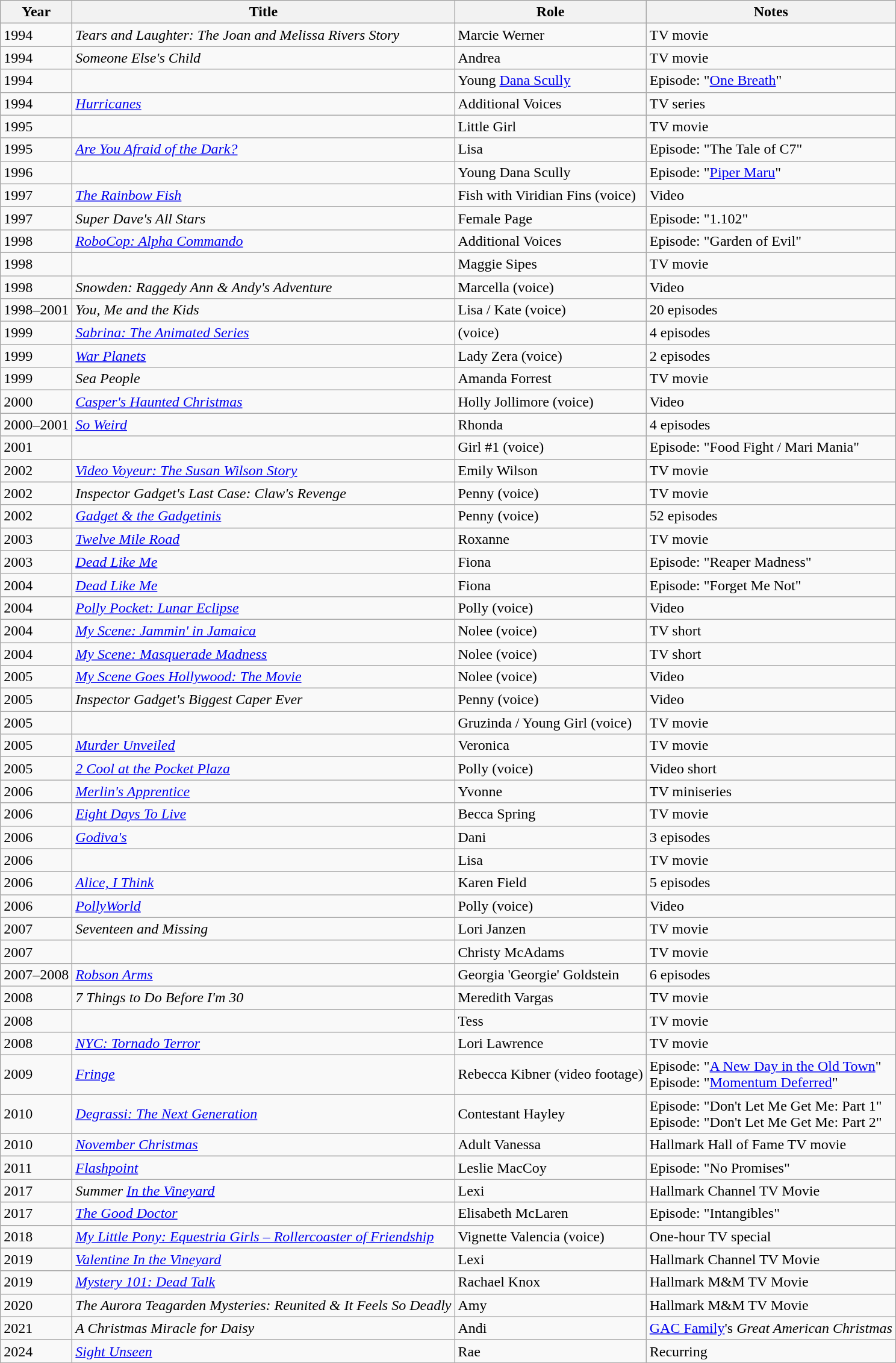<table class="wikitable sortable">
<tr>
<th>Year</th>
<th>Title</th>
<th>Role</th>
<th class="unsortable">Notes</th>
</tr>
<tr>
<td>1994</td>
<td><em>Tears and Laughter: The Joan and Melissa Rivers Story</em></td>
<td>Marcie Werner</td>
<td>TV movie</td>
</tr>
<tr>
<td>1994</td>
<td><em>Someone Else's Child</em></td>
<td>Andrea</td>
<td>TV movie</td>
</tr>
<tr>
<td>1994</td>
<td><em></em></td>
<td>Young <a href='#'>Dana Scully</a></td>
<td>Episode: "<a href='#'>One Breath</a>"</td>
</tr>
<tr>
<td>1994</td>
<td><em><a href='#'>Hurricanes</a></em></td>
<td>Additional Voices</td>
<td>TV series</td>
</tr>
<tr>
<td>1995</td>
<td><em></em></td>
<td>Little Girl</td>
<td>TV movie</td>
</tr>
<tr>
<td>1995</td>
<td><em><a href='#'>Are You Afraid of the Dark?</a></em></td>
<td>Lisa</td>
<td>Episode: "The Tale of C7"</td>
</tr>
<tr>
<td>1996</td>
<td><em></em></td>
<td>Young Dana Scully</td>
<td>Episode: "<a href='#'>Piper Maru</a>"</td>
</tr>
<tr>
<td>1997</td>
<td data-sort-value="Rainbow Fish, The"><em><a href='#'>The Rainbow Fish</a></em></td>
<td>Fish with Viridian Fins (voice)</td>
<td>Video</td>
</tr>
<tr>
<td>1997</td>
<td><em>Super Dave's All Stars</em></td>
<td>Female Page</td>
<td>Episode: "1.102"</td>
</tr>
<tr>
<td>1998</td>
<td><em><a href='#'>RoboCop: Alpha Commando</a></em></td>
<td>Additional Voices</td>
<td>Episode: "Garden of Evil"</td>
</tr>
<tr>
<td>1998</td>
<td><em></em></td>
<td>Maggie Sipes</td>
<td>TV movie</td>
</tr>
<tr>
<td>1998</td>
<td><em>Snowden: Raggedy Ann & Andy's Adventure</em></td>
<td>Marcella (voice)</td>
<td>Video</td>
</tr>
<tr>
<td>1998–2001</td>
<td><em>You, Me and the Kids</em></td>
<td>Lisa / Kate (voice)</td>
<td>20 episodes</td>
</tr>
<tr>
<td>1999</td>
<td><em><a href='#'>Sabrina: The Animated Series</a></em></td>
<td>(voice)</td>
<td>4 episodes</td>
</tr>
<tr>
<td>1999</td>
<td><em><a href='#'>War Planets</a></em></td>
<td>Lady Zera (voice)</td>
<td>2 episodes</td>
</tr>
<tr>
<td>1999</td>
<td><em>Sea People</em></td>
<td>Amanda Forrest</td>
<td>TV movie</td>
</tr>
<tr>
<td>2000</td>
<td><em><a href='#'>Casper's Haunted Christmas</a></em></td>
<td>Holly Jollimore (voice)</td>
<td>Video</td>
</tr>
<tr>
<td>2000–2001</td>
<td><em><a href='#'>So Weird</a></em></td>
<td>Rhonda</td>
<td>4 episodes</td>
</tr>
<tr>
<td>2001</td>
<td><em></em></td>
<td>Girl #1 (voice)</td>
<td>Episode: "Food Fight / Mari Mania"</td>
</tr>
<tr>
<td>2002</td>
<td><em><a href='#'>Video Voyeur: The Susan Wilson Story</a></em></td>
<td>Emily Wilson</td>
<td>TV movie</td>
</tr>
<tr>
<td>2002</td>
<td><em>Inspector Gadget's Last Case: Claw's Revenge</em></td>
<td>Penny (voice)</td>
<td>TV movie</td>
</tr>
<tr>
<td>2002</td>
<td><em><a href='#'>Gadget & the Gadgetinis</a></em></td>
<td>Penny (voice)</td>
<td>52 episodes</td>
</tr>
<tr>
<td>2003</td>
<td><em><a href='#'>Twelve Mile Road</a></em></td>
<td>Roxanne</td>
<td>TV movie</td>
</tr>
<tr>
<td>2003</td>
<td><em><a href='#'>Dead Like Me</a></em></td>
<td>Fiona</td>
<td>Episode: "Reaper Madness"</td>
</tr>
<tr>
<td>2004</td>
<td><em><a href='#'>Dead Like Me</a></em></td>
<td>Fiona</td>
<td>Episode: "Forget Me Not"</td>
</tr>
<tr>
<td>2004</td>
<td><em><a href='#'>Polly Pocket: Lunar Eclipse</a></em></td>
<td>Polly (voice)</td>
<td>Video</td>
</tr>
<tr>
<td>2004</td>
<td><em><a href='#'>My Scene: Jammin' in Jamaica</a></em></td>
<td>Nolee (voice)</td>
<td>TV short</td>
</tr>
<tr>
<td>2004</td>
<td><em><a href='#'>My Scene: Masquerade Madness</a></em></td>
<td>Nolee (voice)</td>
<td>TV short</td>
</tr>
<tr>
<td>2005</td>
<td><em><a href='#'>My Scene Goes Hollywood: The Movie</a></em></td>
<td>Nolee (voice)</td>
<td>Video</td>
</tr>
<tr>
<td>2005</td>
<td><em>Inspector Gadget's Biggest Caper Ever</em></td>
<td>Penny (voice)</td>
<td>Video</td>
</tr>
<tr>
<td>2005</td>
<td><em></em></td>
<td>Gruzinda / Young Girl (voice)</td>
<td>TV movie</td>
</tr>
<tr>
<td>2005</td>
<td><em><a href='#'>Murder Unveiled</a></em></td>
<td>Veronica</td>
<td>TV movie</td>
</tr>
<tr>
<td>2005</td>
<td><em><a href='#'>2 Cool at the Pocket Plaza</a></em></td>
<td>Polly (voice)</td>
<td>Video short</td>
</tr>
<tr>
<td>2006</td>
<td><em><a href='#'>Merlin's Apprentice</a></em></td>
<td>Yvonne</td>
<td>TV miniseries</td>
</tr>
<tr>
<td>2006</td>
<td><em><a href='#'>Eight Days To Live</a></em></td>
<td>Becca Spring</td>
<td>TV movie</td>
</tr>
<tr>
<td>2006</td>
<td><em><a href='#'>Godiva's</a></em></td>
<td>Dani</td>
<td>3 episodes</td>
</tr>
<tr>
<td>2006</td>
<td><em></em></td>
<td>Lisa</td>
<td>TV movie</td>
</tr>
<tr>
<td>2006</td>
<td><em><a href='#'>Alice, I Think</a></em></td>
<td>Karen Field</td>
<td>5 episodes</td>
</tr>
<tr>
<td>2006</td>
<td><em><a href='#'>PollyWorld</a></em></td>
<td>Polly (voice)</td>
<td>Video</td>
</tr>
<tr>
<td>2007</td>
<td><em>Seventeen and Missing</em></td>
<td>Lori Janzen</td>
<td>TV movie</td>
</tr>
<tr>
<td>2007</td>
<td><em></em></td>
<td>Christy McAdams</td>
<td>TV movie</td>
</tr>
<tr>
<td>2007–2008</td>
<td><em><a href='#'>Robson Arms</a></em></td>
<td>Georgia 'Georgie' Goldstein</td>
<td>6 episodes</td>
</tr>
<tr>
<td>2008</td>
<td><em>7 Things to Do Before I'm 30</em></td>
<td>Meredith Vargas</td>
<td>TV movie</td>
</tr>
<tr>
<td>2008</td>
<td><em></em></td>
<td>Tess</td>
<td>TV movie</td>
</tr>
<tr>
<td>2008</td>
<td><em><a href='#'>NYC: Tornado Terror</a></em></td>
<td>Lori Lawrence</td>
<td>TV movie</td>
</tr>
<tr>
<td>2009</td>
<td><em><a href='#'>Fringe</a></em></td>
<td>Rebecca Kibner (video footage)</td>
<td>Episode: "<a href='#'>A New Day in the Old Town</a>"<br>Episode: "<a href='#'>Momentum Deferred</a>"</td>
</tr>
<tr>
<td>2010</td>
<td><em><a href='#'>Degrassi: The Next Generation</a></em></td>
<td>Contestant Hayley</td>
<td>Episode: "Don't Let Me Get Me: Part 1"<br>Episode: "Don't Let Me Get Me: Part 2"</td>
</tr>
<tr>
<td>2010</td>
<td><em><a href='#'>November Christmas</a></em></td>
<td>Adult Vanessa</td>
<td>Hallmark Hall of Fame TV movie</td>
</tr>
<tr>
<td>2011</td>
<td><em><a href='#'>Flashpoint</a></em></td>
<td>Leslie MacCoy</td>
<td>Episode: "No Promises"</td>
</tr>
<tr>
<td>2017</td>
<td><em>Summer <a href='#'>In the Vineyard</a></em></td>
<td>Lexi</td>
<td>Hallmark Channel TV Movie</td>
</tr>
<tr>
<td>2017</td>
<td data-sort-value="Good Doctor, The"><em><a href='#'>The Good Doctor</a></em></td>
<td>Elisabeth McLaren</td>
<td>Episode: "Intangibles"</td>
</tr>
<tr>
<td>2018</td>
<td><em><a href='#'>My Little Pony: Equestria Girls – Rollercoaster of Friendship</a></em></td>
<td>Vignette Valencia (voice)</td>
<td>One-hour TV special</td>
</tr>
<tr>
<td>2019</td>
<td><em><a href='#'>Valentine In the Vineyard</a></em></td>
<td>Lexi</td>
<td>Hallmark Channel TV Movie</td>
</tr>
<tr>
<td>2019</td>
<td><em><a href='#'>Mystery 101: Dead Talk</a></em></td>
<td>Rachael Knox</td>
<td>Hallmark M&M TV Movie</td>
</tr>
<tr>
<td>2020</td>
<td data-sort-value="Aurora Teagarden Mysteries: Reunited & It Feels So Deadly, The"><em>The Aurora Teagarden Mysteries: Reunited & It Feels So Deadly</em></td>
<td>Amy</td>
<td>Hallmark M&M TV Movie</td>
</tr>
<tr>
<td>2021</td>
<td data-sort-value="Christmas Miracle for Daisy, A"><em>A Christmas Miracle for Daisy</em></td>
<td>Andi</td>
<td><a href='#'>GAC Family</a>'s <em>Great American Christmas</em></td>
</tr>
<tr>
<td>2024</td>
<td><em><a href='#'>Sight Unseen</a></em></td>
<td>Rae</td>
<td>Recurring</td>
</tr>
</table>
